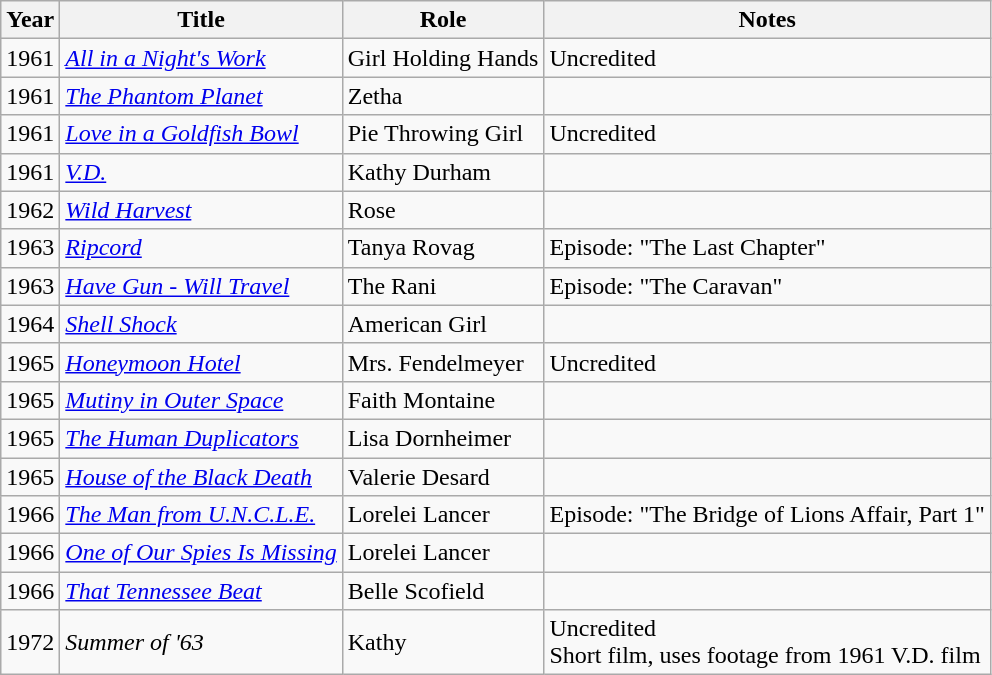<table class="wikitable sortable">
<tr>
<th>Year</th>
<th>Title</th>
<th>Role</th>
<th class="unsortable">Notes</th>
</tr>
<tr>
<td>1961</td>
<td><em><a href='#'>All in a Night's Work</a></em></td>
<td>Girl Holding Hands</td>
<td>Uncredited</td>
</tr>
<tr>
<td>1961</td>
<td><em><a href='#'>The Phantom Planet</a></em></td>
<td>Zetha</td>
<td></td>
</tr>
<tr>
<td>1961</td>
<td><em><a href='#'>Love in a Goldfish Bowl</a></em></td>
<td>Pie Throwing Girl</td>
<td>Uncredited</td>
</tr>
<tr>
<td>1961</td>
<td><em><a href='#'>V.D.</a></em></td>
<td>Kathy Durham</td>
<td></td>
</tr>
<tr>
<td>1962</td>
<td><em><a href='#'>Wild Harvest</a></em></td>
<td>Rose</td>
<td></td>
</tr>
<tr>
<td>1963</td>
<td><em><a href='#'>Ripcord</a></em></td>
<td>Tanya Rovag</td>
<td>Episode: "The Last Chapter"</td>
</tr>
<tr>
<td>1963</td>
<td><em><a href='#'>Have Gun - Will Travel</a></em></td>
<td>The Rani</td>
<td>Episode: "The Caravan"</td>
</tr>
<tr>
<td>1964</td>
<td><em><a href='#'>Shell Shock</a></em></td>
<td>American Girl</td>
<td></td>
</tr>
<tr>
<td>1965</td>
<td><em><a href='#'>Honeymoon Hotel</a></em></td>
<td>Mrs. Fendelmeyer</td>
<td>Uncredited</td>
</tr>
<tr>
<td>1965</td>
<td><em><a href='#'>Mutiny in Outer Space</a></em></td>
<td>Faith Montaine</td>
<td></td>
</tr>
<tr>
<td>1965</td>
<td><em><a href='#'>The Human Duplicators</a></em></td>
<td>Lisa Dornheimer</td>
<td></td>
</tr>
<tr>
<td>1965</td>
<td><em><a href='#'>House of the Black Death</a></em></td>
<td>Valerie Desard</td>
<td></td>
</tr>
<tr>
<td>1966</td>
<td><em><a href='#'>The Man from U.N.C.L.E.</a></em></td>
<td>Lorelei Lancer</td>
<td>Episode: "The Bridge of Lions Affair, Part 1"</td>
</tr>
<tr>
<td>1966</td>
<td><em><a href='#'>One of Our Spies Is Missing</a></em></td>
<td>Lorelei Lancer</td>
<td></td>
</tr>
<tr>
<td>1966</td>
<td><em><a href='#'>That Tennessee Beat</a></em></td>
<td>Belle Scofield</td>
</tr>
<tr>
<td>1972</td>
<td><em>Summer of '63</em></td>
<td>Kathy</td>
<td>Uncredited<br>Short film, uses footage from 1961 V.D. film</td>
</tr>
</table>
